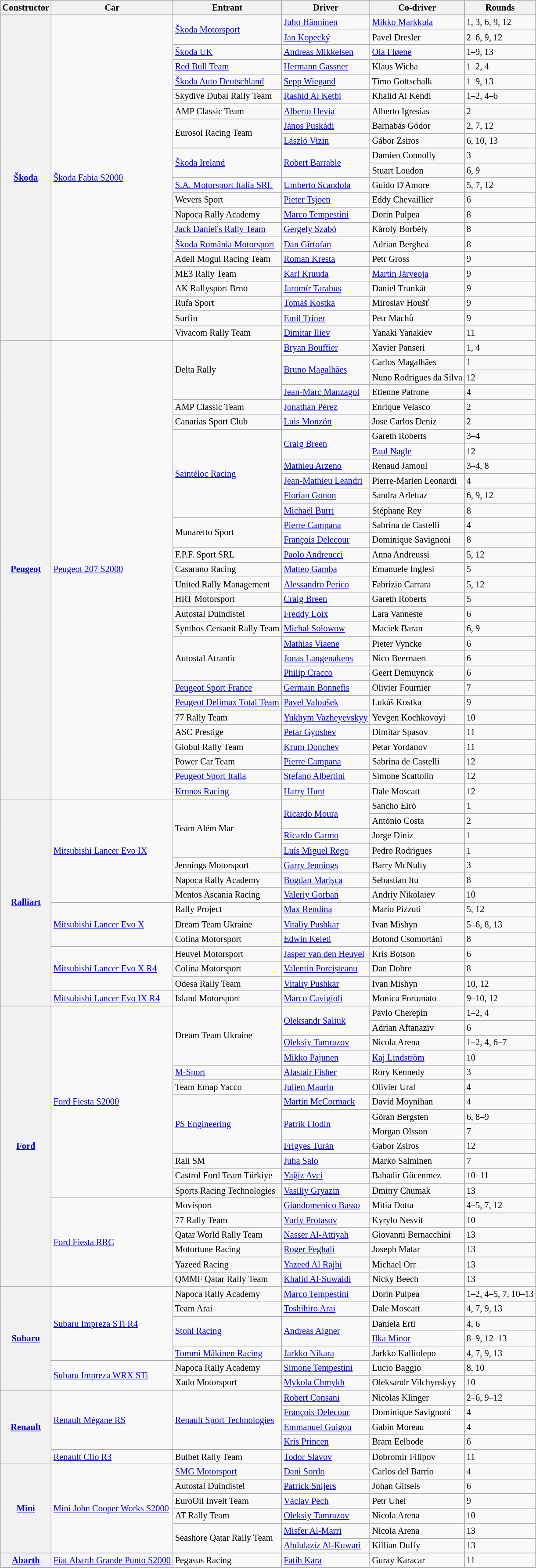<table class="wikitable" style="font-size: 85%">
<tr>
<th>Constructor</th>
<th>Car</th>
<th>Entrant</th>
<th>Driver</th>
<th>Co-driver</th>
<th>Rounds</th>
</tr>
<tr>
<th rowspan="22"><a href='#'>Škoda</a></th>
<td rowspan="22"><a href='#'>Škoda Fabia S2000</a></td>
<td rowspan="2"> <a href='#'>Škoda Motorsport</a></td>
<td> <a href='#'>Juho Hänninen</a></td>
<td> <a href='#'>Mikko Markkula</a></td>
<td>1, 3, 6, 9, 12</td>
</tr>
<tr>
<td> <a href='#'>Jan Kopecký</a></td>
<td> Pavel Dresler</td>
<td>2–6, 9, 12</td>
</tr>
<tr>
<td> <a href='#'>Škoda UK</a></td>
<td> <a href='#'>Andreas Mikkelsen</a></td>
<td> <a href='#'>Ola Fløene</a></td>
<td>1–9, 13</td>
</tr>
<tr>
<td> <a href='#'>Red Bull Team</a></td>
<td> <a href='#'>Hermann Gassner</a></td>
<td> Klaus Wicha</td>
<td>1–2, 4</td>
</tr>
<tr>
<td> <a href='#'>Škoda Auto Deutschland</a></td>
<td> <a href='#'>Sepp Wiegand</a></td>
<td> Timo Gottschalk</td>
<td>1–9, 13</td>
</tr>
<tr>
<td> Skydive Dubai Rally Team</td>
<td> <a href='#'>Rashid Al Ketbi</a></td>
<td> Khalid Al Kendi</td>
<td>1–2, 4–6</td>
</tr>
<tr>
<td> AMP Classic Team</td>
<td> <a href='#'>Alberto Hevia</a></td>
<td> Alberto Igresias</td>
<td>2</td>
</tr>
<tr>
<td rowspan="2"> Eurosol Racing Team</td>
<td> <a href='#'>János Puskádi</a></td>
<td> Barnabás Gódor</td>
<td>2, 7, 12</td>
</tr>
<tr>
<td> <a href='#'>László Vizin</a></td>
<td> Gábor Zsiros</td>
<td>6, 10, 13</td>
</tr>
<tr>
<td rowspan="2"> <a href='#'>Škoda Ireland</a></td>
<td rowspan="2"> <a href='#'>Robert Barrable</a></td>
<td> Damien Connolly</td>
<td>3</td>
</tr>
<tr>
<td> Stuart Loudon</td>
<td>6, 9</td>
</tr>
<tr>
<td> <a href='#'>S.A. Motorsport Italia SRL</a></td>
<td> <a href='#'>Umberto Scandola</a></td>
<td> Guido D'Amore</td>
<td>5, 7, 12</td>
</tr>
<tr>
<td> Wevers Sport</td>
<td> <a href='#'>Pieter Tsjoen</a></td>
<td> Eddy Chevaillier</td>
<td>6</td>
</tr>
<tr>
<td> Napoca Rally Academy</td>
<td> <a href='#'>Marco Tempestini</a></td>
<td> Dorin Pulpea</td>
<td>8</td>
</tr>
<tr>
<td> <a href='#'>Jack Daniel's Rally Team</a></td>
<td> <a href='#'>Gergely Szabó</a></td>
<td> Károly Borbély</td>
<td>8</td>
</tr>
<tr>
<td> <a href='#'>Škoda România Motorsport</a></td>
<td> <a href='#'>Dan Gîrtofan</a></td>
<td> Adrian Berghea</td>
<td>8</td>
</tr>
<tr>
<td> Adell Mogul Racing Team</td>
<td> <a href='#'>Roman Kresta</a></td>
<td> Petr Gross</td>
<td>9</td>
</tr>
<tr>
<td> ME3 Rally Team</td>
<td> <a href='#'>Karl Kruuda</a></td>
<td> <a href='#'>Martin Järveoja</a></td>
<td>9</td>
</tr>
<tr>
<td> AK Rallysport Brno</td>
<td> <a href='#'>Jaromír Tarabus</a></td>
<td> Daniel Trunkát</td>
<td>9</td>
</tr>
<tr>
<td> Rufa Sport</td>
<td> <a href='#'>Tomáš Kostka</a></td>
<td> Miroslav Houšť</td>
<td>9</td>
</tr>
<tr>
<td> Surfin</td>
<td> <a href='#'>Emil Triner</a></td>
<td> Petr Machů</td>
<td>9</td>
</tr>
<tr>
<td> Vivacom Rally Team</td>
<td> <a href='#'>Dimitar Iliev</a></td>
<td> Yanaki Yanakiev</td>
<td>11</td>
</tr>
<tr>
<th rowspan="31"><a href='#'>Peugeot</a></th>
<td rowspan="31"><a href='#'>Peugeot 207 S2000</a></td>
<td rowspan="4"> Delta Rally</td>
<td> <a href='#'>Bryan Bouffier</a></td>
<td> Xavier Panseri</td>
<td>1, 4</td>
</tr>
<tr>
<td rowspan="2"> <a href='#'>Bruno Magalhães</a></td>
<td> Carlos Magalhães</td>
<td>1</td>
</tr>
<tr>
<td> Nuno Rodrigues da Silva</td>
<td>12</td>
</tr>
<tr>
<td> <a href='#'>Jean-Marc Manzagol</a></td>
<td> Etienne Patrone</td>
<td>4</td>
</tr>
<tr>
<td> AMP Classic Team</td>
<td> <a href='#'>Jonathan Pérez</a></td>
<td> Enrique Velasco</td>
<td>2</td>
</tr>
<tr>
<td> Canarias Sport Club</td>
<td> <a href='#'>Luis Monzón</a></td>
<td> Jose Carlos Deniz</td>
<td>2</td>
</tr>
<tr>
<td rowspan="6"> <a href='#'>Saintéloc Racing</a></td>
<td rowspan="2"> <a href='#'>Craig Breen</a></td>
<td> Gareth Roberts</td>
<td>3–4</td>
</tr>
<tr>
<td> <a href='#'>Paul Nagle</a></td>
<td>12</td>
</tr>
<tr>
<td> <a href='#'>Mathieu Arzeno</a></td>
<td> Renaud Jamoul</td>
<td>3–4, 8</td>
</tr>
<tr>
<td> <a href='#'>Jean-Mathieu Leandri</a></td>
<td> Pierre-Marien Leonardi</td>
<td>4</td>
</tr>
<tr>
<td> <a href='#'>Florian Gonon</a></td>
<td> Sandra Arlettaz</td>
<td>6, 9, 12</td>
</tr>
<tr>
<td> <a href='#'>Michaël Burri</a></td>
<td> Stéphane Rey</td>
<td>8</td>
</tr>
<tr>
<td rowspan="2"> Munaretto Sport</td>
<td> <a href='#'>Pierre Campana</a></td>
<td> Sabrina de Castelli</td>
<td>4</td>
</tr>
<tr>
<td> <a href='#'>François Delecour</a></td>
<td> Dominique Savignoni</td>
<td>8</td>
</tr>
<tr>
<td> F.P.F. Sport SRL</td>
<td> <a href='#'>Paolo Andreucci</a></td>
<td> Anna Andreussi</td>
<td>5, 12</td>
</tr>
<tr>
<td> Casarano Racing</td>
<td> <a href='#'>Matteo Gamba</a></td>
<td> Emanuele Inglesi</td>
<td>5</td>
</tr>
<tr>
<td> United Rally Management</td>
<td> <a href='#'>Alessandro Perico</a></td>
<td> Fabrizio Carrara</td>
<td>5, 12</td>
</tr>
<tr>
<td> HRT Motorsport</td>
<td> <a href='#'>Craig Breen</a></td>
<td> Gareth Roberts</td>
<td>5</td>
</tr>
<tr>
<td> Autostal Duindistel</td>
<td> <a href='#'>Freddy Loix</a></td>
<td> Lara Vanneste</td>
<td>6</td>
</tr>
<tr>
<td> Synthos Cersanit Rally Team</td>
<td> <a href='#'>Michał Sołowow</a></td>
<td> Maciek Baran</td>
<td>6, 9</td>
</tr>
<tr>
<td rowspan="3"> Autostal Atrantic</td>
<td> <a href='#'>Mathias Viaene</a></td>
<td> Pieter Vyncke</td>
<td>6</td>
</tr>
<tr>
<td> <a href='#'>Jonas Langenakens</a></td>
<td> Nico Beernaert</td>
<td>6</td>
</tr>
<tr>
<td> <a href='#'>Philip Cracco</a></td>
<td> Geert Demuynck</td>
<td>6</td>
</tr>
<tr>
<td> <a href='#'>Peugeot Sport France</a></td>
<td> <a href='#'>Germain Bonnefis</a></td>
<td> Olivier Fournier</td>
<td>7</td>
</tr>
<tr>
<td> <a href='#'>Peugeot Delimax Total Team</a></td>
<td> <a href='#'>Pavel Valoušek</a></td>
<td> Lukáš Kostka</td>
<td>9</td>
</tr>
<tr>
<td> 77 Rally Team</td>
<td> <a href='#'>Yukhym Vazheyevskyy</a></td>
<td> Yevgen Kochkovoyi</td>
<td>10</td>
</tr>
<tr>
<td> ASC Prestige</td>
<td> <a href='#'>Petar Gyoshev</a></td>
<td> Dimitar Spasov</td>
<td>11</td>
</tr>
<tr>
<td> Globul Rally Team</td>
<td> <a href='#'>Krum Donchev</a></td>
<td> Petar Yordanov</td>
<td>11</td>
</tr>
<tr>
<td> Power Car Team</td>
<td> <a href='#'>Pierre Campana</a></td>
<td> Sabrina de Castelli</td>
<td>12</td>
</tr>
<tr>
<td> <a href='#'>Peugeot Sport Italia</a></td>
<td> <a href='#'>Stefano Albertini</a></td>
<td> Simone Scattolin</td>
<td>12</td>
</tr>
<tr>
<td> <a href='#'>Kronos Racing</a></td>
<td> <a href='#'>Harry Hunt</a></td>
<td> Dale Moscatt</td>
<td>12</td>
</tr>
<tr>
<th rowspan="14"><a href='#'>Ralliart</a></th>
<td rowspan="7"><a href='#'>Mitsubishi Lancer Evo IX</a></td>
<td rowspan="4"> Team Além Mar</td>
<td rowspan="2"> <a href='#'>Ricardo Moura</a></td>
<td> Sancho Eiró</td>
<td>1</td>
</tr>
<tr>
<td> António Costa</td>
<td>2</td>
</tr>
<tr>
<td> <a href='#'>Ricardo Carmo</a></td>
<td> Jorge Diniz</td>
<td>1</td>
</tr>
<tr>
<td> <a href='#'>Luís Miguel Rego</a></td>
<td> Pedro Rodrigues</td>
<td>1</td>
</tr>
<tr>
<td> Jennings Motorsport</td>
<td> <a href='#'>Garry Jennings</a></td>
<td> Barry McNulty</td>
<td>3</td>
</tr>
<tr>
<td> Napoca Rally Academy</td>
<td> <a href='#'>Bogdan Marișca</a></td>
<td> Sebastian Itu</td>
<td>8</td>
</tr>
<tr>
<td> Mentos Ascania Racing</td>
<td> <a href='#'>Valeriy Gorban</a></td>
<td> Andriy Nikolaiev</td>
<td>10</td>
</tr>
<tr>
<td rowspan="3"><a href='#'>Mitsubishi Lancer Evo X</a></td>
<td> Rally Project</td>
<td> <a href='#'>Max Rendina</a></td>
<td> Mario Pizzuti</td>
<td>5, 12</td>
</tr>
<tr>
<td> Dream Team Ukraine</td>
<td> <a href='#'>Vitaliy Pushkar</a></td>
<td> Ivan Mishyn</td>
<td>5–6, 8, 13</td>
</tr>
<tr>
<td> Colina Motorsport</td>
<td> <a href='#'>Edwin Keleti</a></td>
<td> Botond Csomortáni</td>
<td>8</td>
</tr>
<tr>
<td rowspan="3"><a href='#'>Mitsubishi Lancer Evo X R4</a></td>
<td> Heuvel Motorsport</td>
<td> <a href='#'>Jasper van den Heuvel</a></td>
<td> Kris Botson</td>
<td>6</td>
</tr>
<tr>
<td> Colina Motorsport</td>
<td> <a href='#'>Valentin Porcișteanu</a></td>
<td> Dan Dobre</td>
<td>8</td>
</tr>
<tr>
<td> Odesa Rally Team</td>
<td> <a href='#'>Vitaliy Pushkar</a></td>
<td> Ivan Mishyn</td>
<td>10, 12</td>
</tr>
<tr>
<td><a href='#'>Mitsubishi Lancer Evo IX R4</a></td>
<td> Island Motorsport</td>
<td> <a href='#'>Marco Cavigioli</a></td>
<td> Monica Fortunato</td>
<td>9–10, 12</td>
</tr>
<tr>
<th rowspan="19"><a href='#'>Ford</a></th>
<td rowspan="13"><a href='#'>Ford Fiesta S2000</a></td>
<td rowspan="4"> Dream Team Ukraine</td>
<td rowspan="2"> <a href='#'>Oleksandr Saliuk</a></td>
<td> Pavlo Cherepin</td>
<td>1–2, 4</td>
</tr>
<tr>
<td> Adrian Aftanaziv</td>
<td>6</td>
</tr>
<tr>
<td> <a href='#'>Oleksiy Tamrazov</a></td>
<td> Nicola Arena</td>
<td>1–2, 4, 6–7</td>
</tr>
<tr>
<td> <a href='#'>Mikko Pajunen</a></td>
<td> <a href='#'>Kaj Lindström</a></td>
<td>10</td>
</tr>
<tr>
<td> <a href='#'>M-Sport</a></td>
<td> <a href='#'>Alastair Fisher</a></td>
<td> Rory Kennedy</td>
<td>3</td>
</tr>
<tr>
<td> Team Emap Yacco</td>
<td> <a href='#'>Julien Maurin</a></td>
<td> Olivier Ural</td>
<td>4</td>
</tr>
<tr>
<td rowspan="4"> <a href='#'>PS Engineering</a></td>
<td> <a href='#'>Martin McCormack</a></td>
<td> David Moynihan</td>
<td>4</td>
</tr>
<tr>
<td rowspan="2"> <a href='#'>Patrik Flodin</a></td>
<td> Göran Bergsten</td>
<td>6, 8–9</td>
</tr>
<tr>
<td> Morgan Olsson</td>
<td>7</td>
</tr>
<tr>
<td> <a href='#'>Frigyes Turán</a></td>
<td> Gabor Zsiros</td>
<td>12</td>
</tr>
<tr>
<td> Rali SM</td>
<td> <a href='#'>Juha Salo</a></td>
<td> Marko Salminen</td>
<td>7</td>
</tr>
<tr>
<td> Castrol Ford Team Türkiye</td>
<td> <a href='#'>Yağiz Avci</a></td>
<td> Bahadir Gücenmez</td>
<td>10–11</td>
</tr>
<tr>
<td> Sports Racing Technologies</td>
<td> <a href='#'>Vasiliy Gryazin</a></td>
<td> Dmitry Chumak</td>
<td>13</td>
</tr>
<tr>
<td rowspan="6"><a href='#'>Ford Fiesta RRC</a></td>
<td> Movisport</td>
<td> <a href='#'>Giandomenico Basso</a></td>
<td> Mitia Dotta</td>
<td>4–5, 7, 12</td>
</tr>
<tr>
<td> 77 Rally Team</td>
<td> <a href='#'>Yuriy Protasov</a></td>
<td> Kyrylo Nesvit</td>
<td>10</td>
</tr>
<tr>
<td> Qatar World Rally Team</td>
<td> <a href='#'>Nasser Al-Attiyah</a></td>
<td> Giovanni Bernacchini</td>
<td>13</td>
</tr>
<tr>
<td> Motortune Racing</td>
<td> <a href='#'>Roger Feghali</a></td>
<td> Joseph Matar</td>
<td>13</td>
</tr>
<tr>
<td> Yazeed Racing</td>
<td> <a href='#'>Yazeed Al Rajhi</a></td>
<td> Michael Orr</td>
<td>13</td>
</tr>
<tr>
<td> QMMF Qatar Rally Team</td>
<td> <a href='#'>Khalid Al-Suwaidi</a></td>
<td> Nicky Beech</td>
<td>13</td>
</tr>
<tr>
<th rowspan="7"><a href='#'>Subaru</a></th>
<td rowspan="5"><a href='#'>Subaru Impreza STi R4</a></td>
<td> Napoca Rally Academy</td>
<td> <a href='#'>Marco Tempestini</a></td>
<td> Dorin Pulpea</td>
<td>1–2, 4–5, 7, 10–13</td>
</tr>
<tr>
<td> Team Arai</td>
<td> <a href='#'>Toshihiro Arai</a></td>
<td> Dale Moscatt</td>
<td>4, 7, 9, 13</td>
</tr>
<tr>
<td rowspan=2> <a href='#'>Stohl Racing</a></td>
<td rowspan=2> <a href='#'>Andreas Aigner</a></td>
<td> Daniela Ertl</td>
<td>4, 6</td>
</tr>
<tr>
<td> <a href='#'>Ilka Minor</a></td>
<td>8–9, 12–13</td>
</tr>
<tr>
<td> <a href='#'>Tommi Mäkinen Racing</a></td>
<td> <a href='#'>Jarkko Nikara</a></td>
<td> Jarkko Kalliolepo</td>
<td>4, 7, 9, 13</td>
</tr>
<tr>
<td rowspan="2"><a href='#'>Subaru Impreza WRX STi</a></td>
<td> Napoca Rally Academy</td>
<td> <a href='#'>Simone Tempestini</a></td>
<td> Lucio Baggio</td>
<td>8, 10</td>
</tr>
<tr>
<td> Xado Motorsport</td>
<td> <a href='#'>Mykola Chmykh</a></td>
<td> Oleksandr Vilchynskyy</td>
<td>10</td>
</tr>
<tr>
<th rowspan="5"><a href='#'>Renault</a></th>
<td rowspan="4"><a href='#'>Renault Mégane RS</a></td>
<td rowspan="4"> <a href='#'>Renault Sport Technologies</a></td>
<td> <a href='#'>Robert Consani</a></td>
<td> Nicolas Klinger</td>
<td>2–6, 9–12</td>
</tr>
<tr>
<td> <a href='#'>François Delecour</a></td>
<td> Dominique Savignoni</td>
<td>4</td>
</tr>
<tr>
<td> <a href='#'>Emmanuel Guigou</a></td>
<td> Gabin Moreau</td>
<td>4</td>
</tr>
<tr>
<td> <a href='#'>Kris Princen</a></td>
<td> Bram Eelbode</td>
<td>6</td>
</tr>
<tr>
<td><a href='#'>Renault Clio R3</a></td>
<td> Bulbet Rally Team</td>
<td> <a href='#'>Todor Slavov</a></td>
<td> Dobromir Filipov</td>
<td>11</td>
</tr>
<tr>
<th rowspan="6"><a href='#'>Mini</a></th>
<td rowspan="6"><a href='#'>Mini John Cooper Works S2000</a></td>
<td> <a href='#'>SMG Motorsport</a></td>
<td> <a href='#'>Dani Sordo</a></td>
<td> Carlos del Barrio</td>
<td>4</td>
</tr>
<tr>
<td> Autostal Duindistel</td>
<td> <a href='#'>Patrick Snijers</a></td>
<td> Johan Gitsels</td>
<td>6</td>
</tr>
<tr>
<td> EuroOil Invelt Team</td>
<td> <a href='#'>Václav Pech</a></td>
<td> Petr Uhel</td>
<td>9</td>
</tr>
<tr>
<td> AT Rally Team</td>
<td> <a href='#'>Oleksiy Tamrazov</a></td>
<td> Nicola Arena</td>
<td>10</td>
</tr>
<tr>
<td rowspan="2"> Seashore Qatar Rally Team</td>
<td> <a href='#'>Misfer Al-Marri</a></td>
<td> Nicola Arena</td>
<td>13</td>
</tr>
<tr>
<td> <a href='#'>Abdulaziz Al-Kuwari</a></td>
<td> Killian Duffy</td>
<td>13</td>
</tr>
<tr>
<th><a href='#'>Abarth</a></th>
<td><a href='#'>Fiat Abarth Grande Punto S2000</a></td>
<td> Pegasus Racing</td>
<td> <a href='#'>Fatih Kara</a></td>
<td> Guray Karacar</td>
<td>11</td>
</tr>
<tr>
</tr>
</table>
